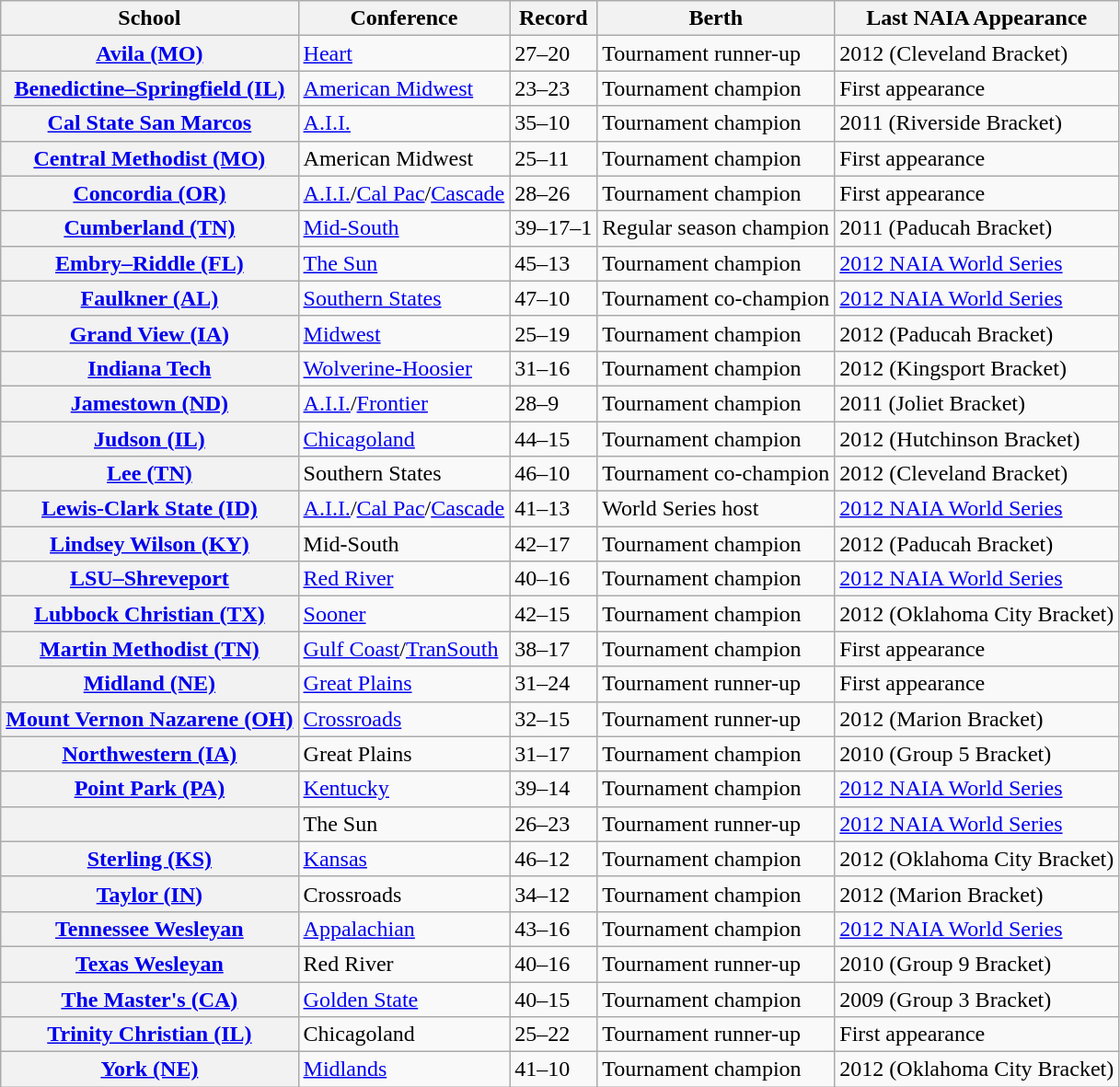<table class = "wikitable sortable plainrowheaders">
<tr>
<th>School</th>
<th>Conference</th>
<th>Record</th>
<th>Berth</th>
<th>Last NAIA Appearance</th>
</tr>
<tr>
<th scope="row"><a href='#'>Avila (MO)</a></th>
<td><a href='#'>Heart</a></td>
<td>27–20</td>
<td>Tournament runner-up</td>
<td>2012 (Cleveland Bracket)</td>
</tr>
<tr>
<th scope="row"><a href='#'>Benedictine–Springfield (IL)</a></th>
<td><a href='#'>American Midwest</a></td>
<td>23–23</td>
<td>Tournament champion</td>
<td>First appearance</td>
</tr>
<tr>
<th scope="row"><a href='#'>Cal State San Marcos</a></th>
<td><a href='#'>A.I.I.</a></td>
<td>35–10</td>
<td>Tournament champion</td>
<td>2011 (Riverside Bracket)</td>
</tr>
<tr>
<th scope="row"><a href='#'>Central Methodist (MO)</a></th>
<td>American Midwest</td>
<td>25–11</td>
<td>Tournament champion</td>
<td>First appearance</td>
</tr>
<tr>
<th scope="row"><a href='#'>Concordia (OR)</a></th>
<td><a href='#'>A.I.I.</a>/<a href='#'>Cal Pac</a>/<a href='#'>Cascade</a></td>
<td>28–26</td>
<td>Tournament champion</td>
<td>First appearance</td>
</tr>
<tr>
<th scope="row"><a href='#'>Cumberland (TN)</a></th>
<td><a href='#'>Mid-South</a></td>
<td>39–17–1</td>
<td>Regular season champion</td>
<td>2011 (Paducah Bracket)</td>
</tr>
<tr>
<th scope="row"><a href='#'>Embry–Riddle (FL)</a></th>
<td><a href='#'>The Sun</a></td>
<td>45–13</td>
<td>Tournament champion</td>
<td><a href='#'>2012 NAIA World Series</a></td>
</tr>
<tr>
<th scope="row"><a href='#'>Faulkner (AL)</a></th>
<td><a href='#'>Southern States</a></td>
<td>47–10</td>
<td>Tournament co-champion</td>
<td><a href='#'>2012 NAIA World Series</a></td>
</tr>
<tr>
<th scope="row"><a href='#'>Grand View (IA)</a></th>
<td><a href='#'>Midwest</a></td>
<td>25–19</td>
<td>Tournament champion</td>
<td>2012 (Paducah Bracket)</td>
</tr>
<tr>
<th scope="row"><a href='#'>Indiana Tech</a></th>
<td><a href='#'>Wolverine-Hoosier</a></td>
<td>31–16</td>
<td>Tournament champion</td>
<td>2012 (Kingsport Bracket)</td>
</tr>
<tr>
<th scope="row"><a href='#'>Jamestown (ND)</a></th>
<td><a href='#'>A.I.I.</a>/<a href='#'>Frontier</a></td>
<td>28–9</td>
<td>Tournament champion</td>
<td>2011 (Joliet Bracket)</td>
</tr>
<tr>
<th scope="row"><a href='#'>Judson (IL)</a></th>
<td><a href='#'>Chicagoland</a></td>
<td>44–15</td>
<td>Tournament champion</td>
<td>2012 (Hutchinson Bracket)</td>
</tr>
<tr>
<th scope="row"><a href='#'>Lee (TN)</a></th>
<td>Southern States</td>
<td>46–10</td>
<td>Tournament co-champion</td>
<td>2012 (Cleveland Bracket)</td>
</tr>
<tr>
<th scope="row"><a href='#'>Lewis-Clark State (ID)</a></th>
<td><a href='#'>A.I.I.</a>/<a href='#'>Cal Pac</a>/<a href='#'>Cascade</a></td>
<td>41–13</td>
<td>World Series host</td>
<td><a href='#'>2012 NAIA World Series</a></td>
</tr>
<tr>
<th scope="row"><a href='#'>Lindsey Wilson (KY)</a></th>
<td>Mid-South</td>
<td>42–17</td>
<td>Tournament champion</td>
<td>2012 (Paducah Bracket)</td>
</tr>
<tr>
<th scope="row"><a href='#'>LSU–Shreveport</a></th>
<td><a href='#'>Red River</a></td>
<td>40–16</td>
<td>Tournament champion</td>
<td><a href='#'>2012 NAIA World Series</a></td>
</tr>
<tr>
<th scope="row"><a href='#'>Lubbock Christian (TX)</a></th>
<td><a href='#'>Sooner</a></td>
<td>42–15</td>
<td>Tournament champion</td>
<td>2012 (Oklahoma City Bracket)</td>
</tr>
<tr>
<th scope="row"><a href='#'>Martin Methodist (TN)</a></th>
<td><a href='#'>Gulf Coast</a>/<a href='#'>TranSouth</a></td>
<td>38–17</td>
<td>Tournament champion</td>
<td>First appearance</td>
</tr>
<tr>
<th scope="row"><a href='#'>Midland (NE)</a></th>
<td><a href='#'>Great Plains</a></td>
<td>31–24</td>
<td>Tournament runner-up</td>
<td>First appearance</td>
</tr>
<tr>
<th scope="row"><a href='#'>Mount Vernon Nazarene (OH)</a></th>
<td><a href='#'>Crossroads</a></td>
<td>32–15</td>
<td>Tournament runner-up</td>
<td>2012 (Marion Bracket)</td>
</tr>
<tr>
<th scope="row"><a href='#'>Northwestern (IA)</a></th>
<td>Great Plains</td>
<td>31–17</td>
<td>Tournament champion</td>
<td>2010 (Group 5 Bracket)</td>
</tr>
<tr>
<th scope="row"><a href='#'>Point Park (PA)</a></th>
<td><a href='#'>Kentucky</a></td>
<td>39–14</td>
<td>Tournament champion</td>
<td><a href='#'>2012 NAIA World Series</a></td>
</tr>
<tr>
<th scope="row"></th>
<td>The Sun</td>
<td>26–23</td>
<td>Tournament runner-up</td>
<td><a href='#'>2012 NAIA World Series</a></td>
</tr>
<tr>
<th scope="row"><a href='#'>Sterling (KS)</a></th>
<td><a href='#'>Kansas</a></td>
<td>46–12</td>
<td>Tournament champion</td>
<td>2012 (Oklahoma City Bracket)</td>
</tr>
<tr>
<th scope="row"><a href='#'>Taylor (IN)</a></th>
<td>Crossroads</td>
<td>34–12</td>
<td>Tournament champion</td>
<td>2012 (Marion Bracket)</td>
</tr>
<tr>
<th scope="row"><a href='#'>Tennessee Wesleyan</a></th>
<td><a href='#'>Appalachian</a></td>
<td>43–16</td>
<td>Tournament champion</td>
<td><a href='#'>2012 NAIA World Series</a></td>
</tr>
<tr>
<th scope="row"><a href='#'>Texas Wesleyan</a></th>
<td>Red River</td>
<td>40–16</td>
<td>Tournament runner-up</td>
<td>2010 (Group 9 Bracket)</td>
</tr>
<tr>
<th scope="row"><a href='#'>The Master's (CA)</a></th>
<td><a href='#'>Golden State</a></td>
<td>40–15</td>
<td>Tournament champion</td>
<td>2009 (Group 3 Bracket)</td>
</tr>
<tr>
<th scope="row"><a href='#'>Trinity Christian (IL)</a></th>
<td>Chicagoland</td>
<td>25–22</td>
<td>Tournament runner-up</td>
<td>First appearance</td>
</tr>
<tr>
<th scope="row"><a href='#'>York (NE)</a></th>
<td><a href='#'>Midlands</a></td>
<td>41–10</td>
<td>Tournament champion</td>
<td>2012 (Oklahoma City Bracket)</td>
</tr>
</table>
